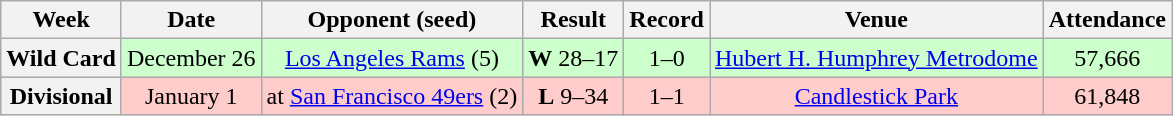<table class="wikitable" style="text-align:center">
<tr>
<th>Week</th>
<th>Date</th>
<th>Opponent (seed)</th>
<th>Result</th>
<th>Record</th>
<th>Venue</th>
<th>Attendance</th>
</tr>
<tr style="background:#ccffcc">
<th>Wild Card</th>
<td>December 26</td>
<td><a href='#'>Los Angeles Rams</a> (5)</td>
<td><strong>W</strong> 28–17</td>
<td>1–0</td>
<td><a href='#'>Hubert H. Humphrey Metrodome</a></td>
<td>57,666</td>
</tr>
<tr style="background:#ffcccc">
<th>Divisional</th>
<td>January 1</td>
<td>at <a href='#'>San Francisco 49ers</a> (2)</td>
<td><strong>L</strong> 9–34</td>
<td>1–1</td>
<td><a href='#'>Candlestick Park</a></td>
<td>61,848</td>
</tr>
</table>
